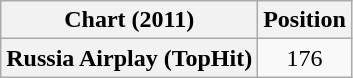<table class="wikitable plainrowheaders" style="text-align:center;">
<tr>
<th scope="col">Chart (2011)</th>
<th scope="col">Position</th>
</tr>
<tr>
<th scope="row">Russia Airplay (TopHit)</th>
<td>176</td>
</tr>
</table>
